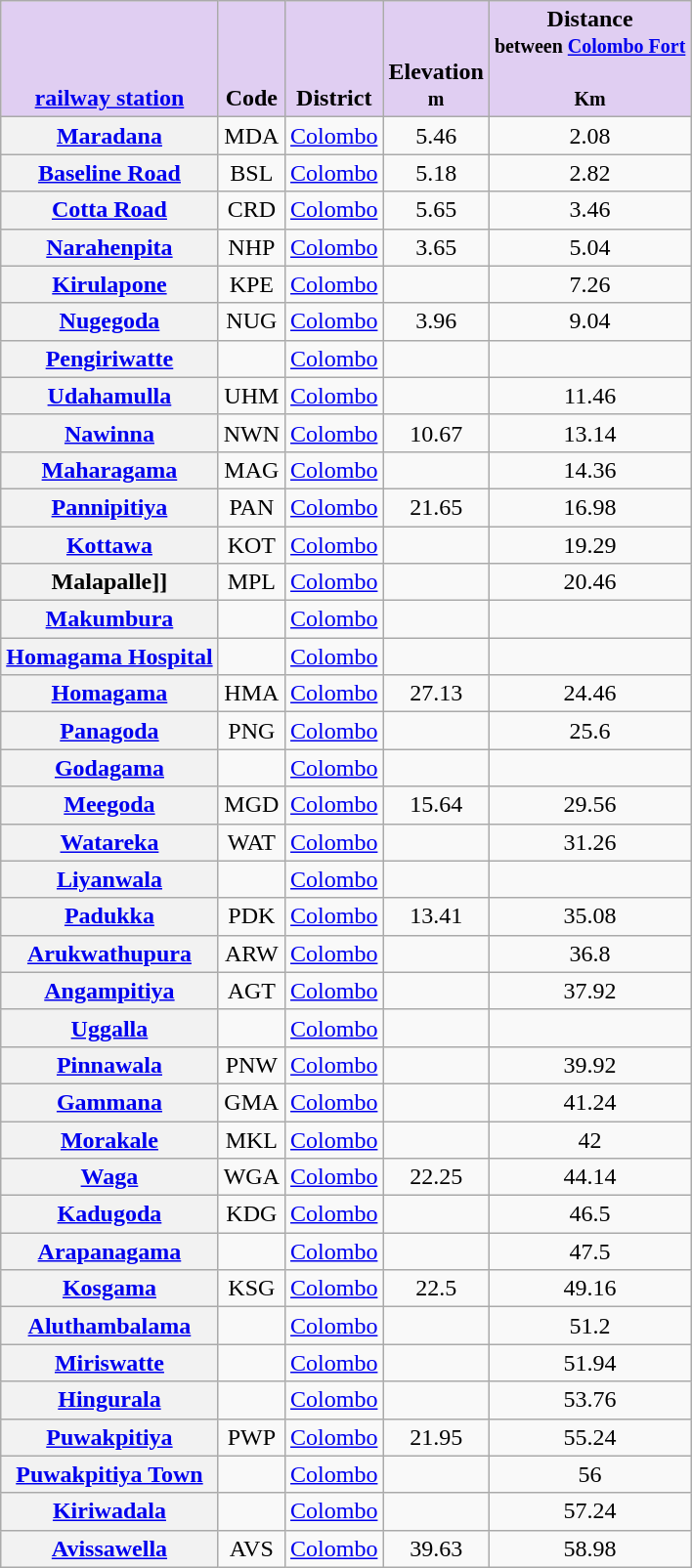<table class="wikitable sortable" style="text-align:center; font-size:100%">
<tr valign=bottom>
<th style="background-color:#E0CEF2;"><a href='#'>railway station</a></th>
<th style="background-color:#E0CEF2;">Code</th>
<th style="background-color:#E0CEF2;">District</th>
<th style="background-color:#E0CEF2;">Elevation<br><small>m</small><br></th>
<th style="background-color:#E0CEF2;">Distance<br><small>between <a href='#'>Colombo Fort</a></small><br><br><small>Km</small><br></th>
</tr>
<tr>
<th><a href='#'>Maradana</a></th>
<td>MDA</td>
<td><a href='#'>Colombo</a></td>
<td>5.46</td>
<td>2.08</td>
</tr>
<tr>
<th><a href='#'>Baseline Road</a></th>
<td>BSL</td>
<td><a href='#'>Colombo</a></td>
<td>5.18</td>
<td>2.82</td>
</tr>
<tr>
<th><a href='#'>Cotta Road</a></th>
<td>CRD</td>
<td><a href='#'>Colombo</a></td>
<td>5.65</td>
<td>3.46</td>
</tr>
<tr>
<th><a href='#'>Narahenpita</a></th>
<td>NHP</td>
<td><a href='#'>Colombo</a></td>
<td>3.65</td>
<td>5.04</td>
</tr>
<tr>
<th><a href='#'>Kirulapone</a></th>
<td>KPE</td>
<td><a href='#'>Colombo</a></td>
<td></td>
<td>7.26</td>
</tr>
<tr>
<th><a href='#'>Nugegoda</a></th>
<td>NUG</td>
<td><a href='#'>Colombo</a></td>
<td>3.96</td>
<td>9.04</td>
</tr>
<tr>
<th><a href='#'>Pengiriwatte</a></th>
<td></td>
<td><a href='#'>Colombo</a></td>
<td></td>
<td></td>
</tr>
<tr>
<th><a href='#'>Udahamulla</a></th>
<td>UHM</td>
<td><a href='#'>Colombo</a></td>
<td></td>
<td>11.46</td>
</tr>
<tr>
<th><a href='#'>Nawinna</a></th>
<td>NWN</td>
<td><a href='#'>Colombo</a></td>
<td>10.67</td>
<td>13.14</td>
</tr>
<tr>
<th><a href='#'>Maharagama</a></th>
<td>MAG</td>
<td><a href='#'>Colombo</a></td>
<td></td>
<td>14.36</td>
</tr>
<tr>
<th><a href='#'>Pannipitiya</a></th>
<td>PAN</td>
<td><a href='#'>Colombo</a></td>
<td>21.65</td>
<td>16.98</td>
</tr>
<tr>
<th><a href='#'>Kottawa</a></th>
<td>KOT</td>
<td><a href='#'>Colombo</a></td>
<td></td>
<td>19.29</td>
</tr>
<tr>
<th Malapalle old railway station>Malapalle]]</th>
<td>MPL</td>
<td><a href='#'>Colombo</a></td>
<td></td>
<td>20.46</td>
</tr>
<tr>
<th><a href='#'>Makumbura</a></th>
<td></td>
<td><a href='#'>Colombo</a></td>
<td></td>
<td></td>
</tr>
<tr>
<th><a href='#'>Homagama Hospital</a></th>
<td></td>
<td><a href='#'>Colombo</a></td>
<td></td>
<td></td>
</tr>
<tr>
<th><a href='#'>Homagama</a></th>
<td>HMA</td>
<td><a href='#'>Colombo</a></td>
<td>27.13</td>
<td>24.46</td>
</tr>
<tr>
<th><a href='#'>Panagoda</a></th>
<td>PNG</td>
<td><a href='#'>Colombo</a></td>
<td></td>
<td>25.6</td>
</tr>
<tr>
<th><a href='#'>Godagama</a></th>
<td></td>
<td><a href='#'>Colombo</a></td>
<td></td>
<td></td>
</tr>
<tr>
<th><a href='#'>Meegoda</a></th>
<td>MGD</td>
<td><a href='#'>Colombo</a></td>
<td>15.64</td>
<td>29.56</td>
</tr>
<tr>
<th><a href='#'>Watareka</a></th>
<td>WAT</td>
<td><a href='#'>Colombo</a></td>
<td></td>
<td>31.26</td>
</tr>
<tr>
<th><a href='#'>Liyanwala</a></th>
<td></td>
<td><a href='#'>Colombo</a></td>
<td></td>
<td></td>
</tr>
<tr>
<th><a href='#'>Padukka</a></th>
<td>PDK</td>
<td><a href='#'>Colombo</a></td>
<td>13.41</td>
<td>35.08</td>
</tr>
<tr>
<th><a href='#'>Arukwathupura</a></th>
<td>ARW</td>
<td><a href='#'>Colombo</a></td>
<td></td>
<td>36.8</td>
</tr>
<tr>
<th><a href='#'>Angampitiya</a></th>
<td>AGT</td>
<td><a href='#'>Colombo</a></td>
<td></td>
<td>37.92</td>
</tr>
<tr>
<th><a href='#'>Uggalla</a></th>
<td></td>
<td><a href='#'>Colombo</a></td>
<td></td>
<td></td>
</tr>
<tr>
<th><a href='#'>Pinnawala</a></th>
<td>PNW</td>
<td><a href='#'>Colombo</a></td>
<td></td>
<td>39.92</td>
</tr>
<tr>
<th><a href='#'>Gammana</a></th>
<td>GMA</td>
<td><a href='#'>Colombo</a></td>
<td></td>
<td>41.24</td>
</tr>
<tr>
<th><a href='#'>Morakale</a></th>
<td>MKL</td>
<td><a href='#'>Colombo</a></td>
<td></td>
<td>42</td>
</tr>
<tr>
<th><a href='#'>Waga</a></th>
<td>WGA</td>
<td><a href='#'>Colombo</a></td>
<td>22.25</td>
<td>44.14</td>
</tr>
<tr>
<th><a href='#'>Kadugoda</a></th>
<td>KDG</td>
<td><a href='#'>Colombo</a></td>
<td></td>
<td>46.5</td>
</tr>
<tr>
<th><a href='#'>Arapanagama</a></th>
<td></td>
<td><a href='#'>Colombo</a></td>
<td></td>
<td>47.5</td>
</tr>
<tr>
<th><a href='#'>Kosgama</a></th>
<td>KSG</td>
<td><a href='#'>Colombo</a></td>
<td>22.5</td>
<td>49.16</td>
</tr>
<tr>
<th><a href='#'>Aluthambalama</a></th>
<td></td>
<td><a href='#'>Colombo</a></td>
<td></td>
<td>51.2</td>
</tr>
<tr>
<th><a href='#'>Miriswatte</a></th>
<td></td>
<td><a href='#'>Colombo</a></td>
<td></td>
<td>51.94</td>
</tr>
<tr>
<th><a href='#'>Hingurala</a></th>
<td></td>
<td><a href='#'>Colombo</a></td>
<td></td>
<td>53.76</td>
</tr>
<tr>
<th><a href='#'>Puwakpitiya</a></th>
<td>PWP</td>
<td><a href='#'>Colombo</a></td>
<td>21.95</td>
<td>55.24</td>
</tr>
<tr>
<th><a href='#'>Puwakpitiya Town</a></th>
<td></td>
<td><a href='#'>Colombo</a></td>
<td></td>
<td>56</td>
</tr>
<tr>
<th><a href='#'>Kiriwadala</a></th>
<td></td>
<td><a href='#'>Colombo</a></td>
<td></td>
<td>57.24</td>
</tr>
<tr>
<th><a href='#'>Avissawella</a></th>
<td>AVS</td>
<td><a href='#'>Colombo</a></td>
<td>39.63</td>
<td>58.98</td>
</tr>
</table>
